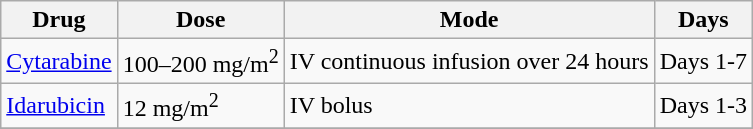<table class="wikitable">
<tr>
<th>Drug</th>
<th>Dose</th>
<th>Mode</th>
<th>Days</th>
</tr>
<tr>
<td><a href='#'>Cytarabine</a></td>
<td>100–200 mg/m<sup>2</sup></td>
<td>IV continuous infusion over 24 hours</td>
<td>Days 1-7</td>
</tr>
<tr>
<td><a href='#'>Idarubicin</a></td>
<td>12 mg/m<sup>2</sup></td>
<td>IV bolus</td>
<td>Days 1-3</td>
</tr>
<tr>
</tr>
</table>
